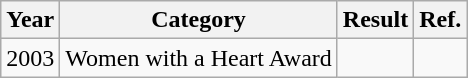<table class="wikitable plainrowheaders sortable">
<tr>
<th>Year</th>
<th>Category</th>
<th>Result</th>
<th>Ref.</th>
</tr>
<tr>
<td>2003</td>
<td>Women with a Heart Award</td>
<td></td>
<td></td>
</tr>
</table>
